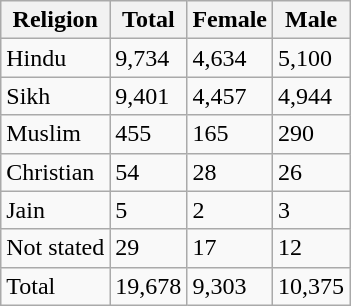<table class="wikitable sortable">
<tr>
<th>Religion</th>
<th>Total</th>
<th>Female</th>
<th>Male</th>
</tr>
<tr>
<td>Hindu</td>
<td>9,734</td>
<td>4,634</td>
<td>5,100</td>
</tr>
<tr>
<td>Sikh</td>
<td>9,401</td>
<td>4,457</td>
<td>4,944</td>
</tr>
<tr>
<td>Muslim</td>
<td>455</td>
<td>165</td>
<td>290</td>
</tr>
<tr>
<td>Christian</td>
<td>54</td>
<td>28</td>
<td>26</td>
</tr>
<tr>
<td>Jain</td>
<td>5</td>
<td>2</td>
<td>3</td>
</tr>
<tr>
<td>Not stated</td>
<td>29</td>
<td>17</td>
<td>12</td>
</tr>
<tr>
<td>Total</td>
<td>19,678</td>
<td>9,303</td>
<td>10,375</td>
</tr>
</table>
